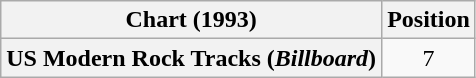<table class="wikitable plainrowheaders" style="text-align:center">
<tr>
<th scope="col">Chart (1993)</th>
<th scope="col">Position</th>
</tr>
<tr>
<th scope="row">US Modern Rock Tracks (<em>Billboard</em>)</th>
<td>7</td>
</tr>
</table>
